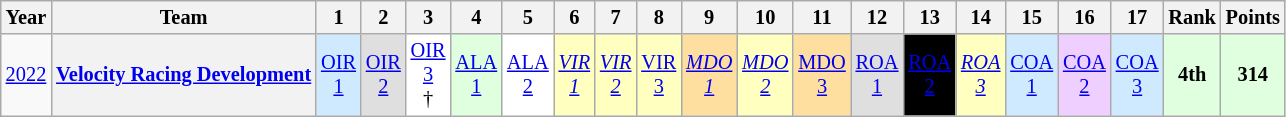<table class="wikitable" style="text-align:center; font-size:85%">
<tr>
<th>Year</th>
<th>Team</th>
<th>1</th>
<th>2</th>
<th>3</th>
<th>4</th>
<th>5</th>
<th>6</th>
<th>7</th>
<th>8</th>
<th>9</th>
<th>10</th>
<th>11</th>
<th>12</th>
<th>13</th>
<th>14</th>
<th>15</th>
<th>16</th>
<th>17</th>
<th>Rank</th>
<th>Points</th>
</tr>
<tr>
<td><a href='#'>2022</a></td>
<th nowrap><a href='#'>Velocity Racing Development</a></th>
<td style="background:#CFEAFF;"><a href='#'>OIR<br>1</a><br></td>
<td style="background:#DFDFDF;"><a href='#'>OIR<br>2</a><br></td>
<td style="background:#FFFFFF;"><a href='#'>OIR<br>3</a><br>†</td>
<td style="background:#DFFFDF;"><a href='#'>ALA<br>1</a><br></td>
<td style="background:#FFFFFF;"><a href='#'>ALA<br>2</a><br></td>
<td style="background:#FFFFBF;"><em><a href='#'>VIR<br>1</a></em><br></td>
<td style="background:#FFFFBF;"><em><a href='#'>VIR<br>2</a></em><br></td>
<td style="background:#FFFFBF;"><a href='#'>VIR<br>3</a><br></td>
<td style="background:#FFDF9F;"><em><a href='#'>MDO<br>1</a></em><br></td>
<td style="background:#FFFFBF;"><em><a href='#'>MDO<br>2</a></em><br></td>
<td style="background:#FFDF9F;"><a href='#'>MDO<br>3</a><br></td>
<td style="background:#DFDFDF;"><a href='#'>ROA<br>1</a><br></td>
<td style="background:#000000; color:#FFFFFF;"><a href='#'><span>ROA<br>2</span></a><br></td>
<td style="background:#FFFFBF;"><em><a href='#'>ROA<br>3</a></em><br></td>
<td style="background:#CFEAFF;"><a href='#'>COA<br>1</a><br></td>
<td style="background:#EFCFFF;"><a href='#'>COA<br>2</a><br></td>
<td style="background:#CFEAFF;"><a href='#'>COA<br>3</a><br></td>
<th style="background:#DFFFDF;">4th</th>
<th style="background:#DFFFDF;">314</th>
</tr>
</table>
